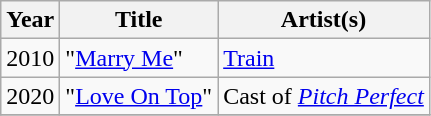<table class="wikitable sortable">
<tr>
<th>Year</th>
<th>Title</th>
<th>Artist(s)</th>
</tr>
<tr>
<td>2010</td>
<td>"<a href='#'>Marry Me</a>"</td>
<td><a href='#'>Train</a></td>
</tr>
<tr>
<td>2020</td>
<td>"<a href='#'>Love On Top</a>"</td>
<td>Cast of <em><a href='#'>Pitch Perfect</a></em></td>
</tr>
<tr>
</tr>
</table>
